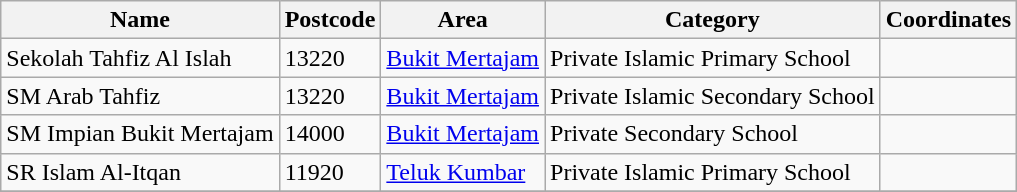<table class="wikitable sortable">
<tr>
<th>Name</th>
<th>Postcode</th>
<th>Area</th>
<th>Category</th>
<th>Coordinates</th>
</tr>
<tr>
<td>Sekolah Tahfiz Al Islah</td>
<td>13220</td>
<td><a href='#'>Bukit Mertajam</a></td>
<td>Private Islamic Primary School</td>
<td></td>
</tr>
<tr>
<td>SM Arab Tahfiz</td>
<td>13220</td>
<td><a href='#'>Bukit Mertajam</a></td>
<td>Private Islamic Secondary School</td>
<td></td>
</tr>
<tr>
<td>SM Impian Bukit Mertajam</td>
<td>14000</td>
<td><a href='#'>Bukit Mertajam</a></td>
<td>Private Secondary School</td>
<td></td>
</tr>
<tr>
<td>SR Islam Al-Itqan</td>
<td>11920</td>
<td><a href='#'>Teluk Kumbar</a></td>
<td>Private Islamic Primary School</td>
<td></td>
</tr>
<tr>
</tr>
</table>
